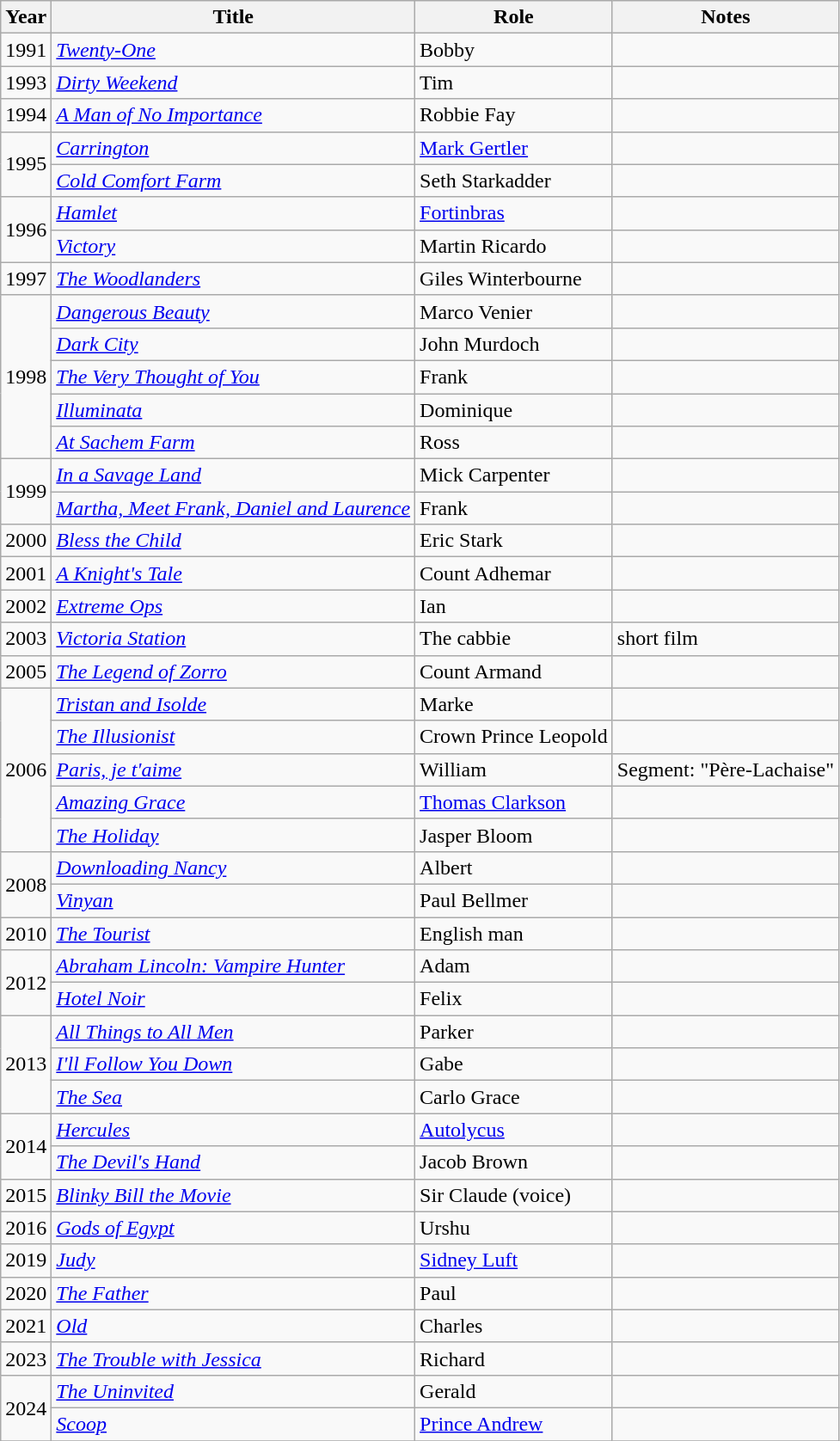<table class="wikitable sortable">
<tr>
<th>Year</th>
<th>Title</th>
<th>Role</th>
<th class="unsortable">Notes</th>
</tr>
<tr>
<td>1991</td>
<td><em><a href='#'>Twenty-One</a></em></td>
<td>Bobby</td>
<td></td>
</tr>
<tr>
<td>1993</td>
<td><em><a href='#'>Dirty Weekend</a></em></td>
<td>Tim</td>
<td></td>
</tr>
<tr>
<td>1994</td>
<td><em><a href='#'>A Man of No Importance</a></em></td>
<td>Robbie Fay</td>
<td></td>
</tr>
<tr>
<td rowspan="2">1995</td>
<td><em><a href='#'>Carrington</a></em></td>
<td><a href='#'>Mark Gertler</a></td>
<td></td>
</tr>
<tr>
<td><em><a href='#'>Cold Comfort Farm</a></em></td>
<td>Seth Starkadder</td>
<td></td>
</tr>
<tr>
<td rowspan="2">1996</td>
<td><em><a href='#'>Hamlet</a></em></td>
<td><a href='#'>Fortinbras</a></td>
<td></td>
</tr>
<tr>
<td><em><a href='#'>Victory</a></em></td>
<td>Martin Ricardo</td>
<td></td>
</tr>
<tr>
<td>1997</td>
<td><em><a href='#'>The Woodlanders</a></em></td>
<td>Giles Winterbourne</td>
<td></td>
</tr>
<tr>
<td rowspan="5">1998</td>
<td><em><a href='#'>Dangerous Beauty</a></em></td>
<td>Marco Venier</td>
<td></td>
</tr>
<tr>
<td><em><a href='#'>Dark City</a></em></td>
<td>John Murdoch</td>
<td></td>
</tr>
<tr>
<td><em><a href='#'>The Very Thought of You</a></em></td>
<td>Frank</td>
<td></td>
</tr>
<tr>
<td><em><a href='#'>Illuminata</a></em></td>
<td>Dominique</td>
<td></td>
</tr>
<tr>
<td><em><a href='#'>At Sachem Farm</a></em></td>
<td>Ross</td>
<td></td>
</tr>
<tr>
<td rowspan="2">1999</td>
<td><em><a href='#'>In a Savage Land</a></em></td>
<td>Mick Carpenter</td>
<td></td>
</tr>
<tr>
<td><em><a href='#'>Martha, Meet Frank, Daniel and Laurence</a></em></td>
<td>Frank</td>
<td></td>
</tr>
<tr>
<td>2000</td>
<td><em><a href='#'>Bless the Child</a></em></td>
<td>Eric Stark</td>
<td></td>
</tr>
<tr>
<td>2001</td>
<td><em><a href='#'>A Knight's Tale</a></em></td>
<td>Count Adhemar</td>
<td></td>
</tr>
<tr>
<td>2002</td>
<td><em><a href='#'>Extreme Ops</a></em></td>
<td>Ian</td>
<td></td>
</tr>
<tr>
<td>2003</td>
<td><em><a href='#'>Victoria Station</a></em></td>
<td>The cabbie</td>
<td>short film</td>
</tr>
<tr>
<td>2005</td>
<td><em><a href='#'>The Legend of Zorro</a></em></td>
<td>Count Armand</td>
<td></td>
</tr>
<tr>
<td rowspan="5">2006</td>
<td><em><a href='#'>Tristan and Isolde</a></em></td>
<td>Marke</td>
<td></td>
</tr>
<tr>
<td><em><a href='#'>The Illusionist</a></em></td>
<td>Crown Prince Leopold</td>
<td></td>
</tr>
<tr>
<td><em><a href='#'>Paris, je t'aime</a></em></td>
<td>William</td>
<td>Segment: "Père-Lachaise"</td>
</tr>
<tr>
<td><em><a href='#'>Amazing Grace</a></em></td>
<td><a href='#'>Thomas Clarkson</a></td>
<td></td>
</tr>
<tr>
<td><em><a href='#'>The Holiday</a></em></td>
<td>Jasper Bloom</td>
<td></td>
</tr>
<tr>
<td rowspan="2">2008</td>
<td><em><a href='#'>Downloading Nancy</a></em></td>
<td>Albert</td>
<td></td>
</tr>
<tr>
<td><em><a href='#'>Vinyan</a></em></td>
<td>Paul Bellmer</td>
<td></td>
</tr>
<tr>
<td>2010</td>
<td><em><a href='#'>The Tourist</a></em></td>
<td>English man</td>
<td></td>
</tr>
<tr>
<td rowspan="2">2012</td>
<td><em><a href='#'>Abraham Lincoln: Vampire Hunter</a></em></td>
<td>Adam</td>
<td></td>
</tr>
<tr>
<td><em><a href='#'>Hotel Noir</a></em></td>
<td>Felix</td>
<td></td>
</tr>
<tr>
<td rowspan="3">2013</td>
<td><em><a href='#'>All Things to All Men</a></em></td>
<td>Parker</td>
<td></td>
</tr>
<tr>
<td><em><a href='#'>I'll Follow You Down</a></em></td>
<td>Gabe</td>
<td></td>
</tr>
<tr>
<td><em><a href='#'>The Sea</a></em></td>
<td>Carlo Grace</td>
<td></td>
</tr>
<tr>
<td rowspan="2">2014</td>
<td><em><a href='#'>Hercules</a></em></td>
<td><a href='#'>Autolycus</a></td>
<td></td>
</tr>
<tr>
<td><em><a href='#'>The Devil's Hand</a></em></td>
<td>Jacob Brown</td>
<td></td>
</tr>
<tr>
<td>2015</td>
<td><em><a href='#'>Blinky Bill the Movie</a></em></td>
<td>Sir Claude (voice)</td>
<td></td>
</tr>
<tr>
<td>2016</td>
<td><em><a href='#'>Gods of Egypt</a></em></td>
<td>Urshu</td>
<td></td>
</tr>
<tr>
<td>2019</td>
<td><em><a href='#'>Judy</a></em></td>
<td><a href='#'>Sidney Luft</a></td>
<td></td>
</tr>
<tr>
<td>2020</td>
<td><em><a href='#'>The Father</a></em></td>
<td>Paul</td>
<td></td>
</tr>
<tr>
<td>2021</td>
<td><em><a href='#'>Old</a></em></td>
<td>Charles</td>
<td></td>
</tr>
<tr>
<td>2023</td>
<td><em><a href='#'>The Trouble with Jessica</a></em></td>
<td>Richard</td>
<td></td>
</tr>
<tr>
<td rowspan="2">2024</td>
<td><em><a href='#'>The Uninvited</a></em></td>
<td>Gerald</td>
<td></td>
</tr>
<tr>
<td><em><a href='#'>Scoop</a></em></td>
<td><a href='#'>Prince Andrew</a></td>
<td></td>
</tr>
<tr>
</tr>
</table>
